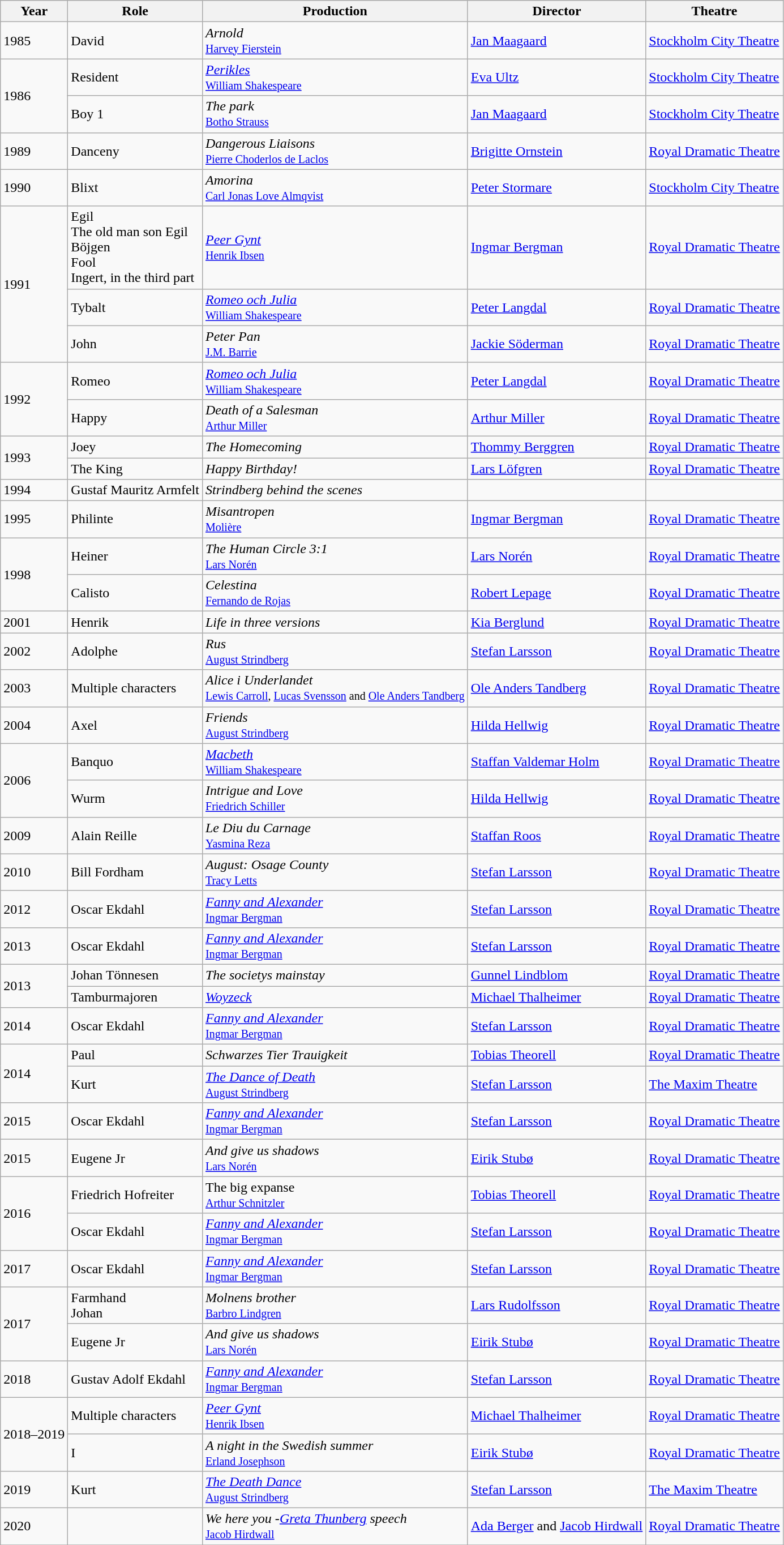<table class=wikitable>
<tr>
<th>Year</th>
<th>Role</th>
<th>Production</th>
<th>Director</th>
<th>Theatre</th>
</tr>
<tr>
<td>1985</td>
<td>David</td>
<td><em>Arnold</em> <br><small> <a href='#'>Harvey Fierstein</a></small></td>
<td><a href='#'>Jan Maagaard</a></td>
<td><a href='#'>Stockholm City Theatre</a></td>
</tr>
<tr>
<td rowspan=2>1986</td>
<td>Resident</td>
<td><em><a href='#'>Perikles</a></em> <br><small><a href='#'>William Shakespeare</a></small></td>
<td><a href='#'>Eva Ultz</a></td>
<td><a href='#'>Stockholm City Theatre</a></td>
</tr>
<tr>
<td>Boy 1</td>
<td><em>The park</em> <br><small> <a href='#'>Botho Strauss</a></small></td>
<td><a href='#'>Jan Maagaard</a></td>
<td><a href='#'>Stockholm City Theatre</a></td>
</tr>
<tr>
<td>1989</td>
<td>Danceny</td>
<td><em>Dangerous Liaisons</em> <br><small><a href='#'>Pierre Choderlos de Laclos</a></small></td>
<td><a href='#'>Brigitte Ornstein</a></td>
<td><a href='#'>Royal Dramatic Theatre</a></td>
</tr>
<tr>
<td>1990</td>
<td>Blixt</td>
<td><em>Amorina</em> <br><small><a href='#'>Carl Jonas Love Almqvist</a></small></td>
<td><a href='#'>Peter Stormare</a></td>
<td><a href='#'>Stockholm City Theatre</a></td>
</tr>
<tr>
<td rowspan=3>1991</td>
<td>Egil <br> The old man son Egil <br> Böjgen <br> Fool <br> Ingert, in the third part</td>
<td><em><a href='#'>Peer Gynt</a></em> <br><small> <a href='#'>Henrik Ibsen</a></small></td>
<td><a href='#'>Ingmar Bergman</a></td>
<td><a href='#'>Royal Dramatic Theatre</a></td>
</tr>
<tr>
<td>Tybalt</td>
<td><em><a href='#'>Romeo och Julia</a></em> <br><small><a href='#'>William Shakespeare</a></small></td>
<td><a href='#'>Peter Langdal</a></td>
<td><a href='#'>Royal Dramatic Theatre</a></td>
</tr>
<tr>
<td>John</td>
<td><em>Peter Pan</em> <br><small> <a href='#'>J.M. Barrie</a></small></td>
<td><a href='#'>Jackie Söderman</a></td>
<td><a href='#'>Royal Dramatic Theatre</a></td>
</tr>
<tr>
<td rowspan=2>1992</td>
<td>Romeo</td>
<td><em><a href='#'>Romeo och Julia</a></em> <br><small><a href='#'>William Shakespeare</a></small></td>
<td><a href='#'>Peter Langdal</a></td>
<td><a href='#'>Royal Dramatic Theatre</a></td>
</tr>
<tr>
<td>Happy</td>
<td><em>Death of a Salesman</em> <br><small><a href='#'>Arthur Miller</a></small></td>
<td><a href='#'>Arthur Miller</a></td>
<td><a href='#'>Royal Dramatic Theatre</a></td>
</tr>
<tr>
<td rowspan=2>1993</td>
<td>Joey</td>
<td><em>The Homecoming</em></td>
<td><a href='#'>Thommy Berggren</a></td>
<td><a href='#'>Royal Dramatic Theatre</a></td>
</tr>
<tr>
<td>The King</td>
<td><em>Happy Birthday!</em></td>
<td><a href='#'>Lars Löfgren</a></td>
<td><a href='#'>Royal Dramatic Theatre</a></td>
</tr>
<tr>
<td>1994</td>
<td>Gustaf Mauritz Armfelt</td>
<td><em>Strindberg behind the scenes</em></td>
<td></td>
</tr>
<tr>
<td>1995</td>
<td>Philinte</td>
<td><em>Misantropen</em> <br><small><a href='#'>Molière</a></small></td>
<td><a href='#'>Ingmar Bergman</a></td>
<td><a href='#'>Royal Dramatic Theatre</a></td>
</tr>
<tr>
<td rowspan=2>1998</td>
<td>Heiner</td>
<td><em>The Human Circle 3:1</em> <br><small><a href='#'>Lars Norén</a></small></td>
<td><a href='#'>Lars Norén</a></td>
<td><a href='#'>Royal Dramatic Theatre</a></td>
</tr>
<tr>
<td>Calisto</td>
<td><em>Celestina</em> <br><small> <a href='#'>Fernando de Rojas</a></small></td>
<td><a href='#'>Robert Lepage</a></td>
<td><a href='#'>Royal Dramatic Theatre</a></td>
</tr>
<tr>
<td>2001</td>
<td>Henrik</td>
<td><em>Life in three versions</em></td>
<td><a href='#'>Kia Berglund</a></td>
<td><a href='#'>Royal Dramatic Theatre</a></td>
</tr>
<tr>
<td>2002</td>
<td>Adolphe</td>
<td><em>Rus</em> <br><small> <a href='#'>August Strindberg</a></small></td>
<td><a href='#'>Stefan Larsson</a></td>
<td><a href='#'>Royal Dramatic Theatre</a></td>
</tr>
<tr>
<td>2003</td>
<td>Multiple characters</td>
<td><em>Alice i Underlandet</em> <br><small> <a href='#'>Lewis Carroll</a>, <a href='#'>Lucas Svensson</a> and <a href='#'>Ole Anders Tandberg</a></small></td>
<td><a href='#'>Ole Anders Tandberg</a></td>
<td><a href='#'>Royal Dramatic Theatre</a></td>
</tr>
<tr>
<td>2004</td>
<td>Axel</td>
<td><em>Friends</em> <br><small><a href='#'>August Strindberg</a></small></td>
<td><a href='#'>Hilda Hellwig</a></td>
<td><a href='#'>Royal Dramatic Theatre</a></td>
</tr>
<tr>
<td rowspan=2>2006</td>
<td>Banquo</td>
<td><em><a href='#'>Macbeth</a></em> <br><small><a href='#'>William Shakespeare</a></small></td>
<td><a href='#'>Staffan Valdemar Holm</a></td>
<td><a href='#'>Royal Dramatic Theatre</a></td>
</tr>
<tr>
<td>Wurm</td>
<td><em>Intrigue and Love</em> <br><small> <a href='#'>Friedrich Schiller</a></small></td>
<td><a href='#'>Hilda Hellwig</a></td>
<td><a href='#'>Royal Dramatic Theatre</a></td>
</tr>
<tr>
<td>2009</td>
<td>Alain Reille</td>
<td><em>Le Diu du Carnage</em> <br><small> <a href='#'>Yasmina Reza</a></small></td>
<td><a href='#'>Staffan Roos</a></td>
<td><a href='#'>Royal Dramatic Theatre</a></td>
</tr>
<tr>
<td>2010</td>
<td>Bill Fordham</td>
<td><em>August: Osage County</em> <br><small> <a href='#'>Tracy Letts</a></small></td>
<td><a href='#'>Stefan Larsson</a></td>
<td><a href='#'>Royal Dramatic Theatre</a></td>
</tr>
<tr>
<td>2012</td>
<td>Oscar Ekdahl</td>
<td><em><a href='#'>Fanny and Alexander</a></em> <br><small><a href='#'>Ingmar Bergman</a></small></td>
<td><a href='#'>Stefan Larsson</a></td>
<td><a href='#'>Royal Dramatic Theatre</a></td>
</tr>
<tr>
<td>2013</td>
<td>Oscar Ekdahl</td>
<td><em><a href='#'>Fanny and Alexander</a></em> <br><small><a href='#'>Ingmar Bergman</a></small></td>
<td><a href='#'>Stefan Larsson</a></td>
<td><a href='#'>Royal Dramatic Theatre</a></td>
</tr>
<tr>
<td rowspan=2>2013</td>
<td>Johan Tönnesen</td>
<td><em>The societys mainstay</em></td>
<td><a href='#'>Gunnel Lindblom</a></td>
<td><a href='#'>Royal Dramatic Theatre</a></td>
</tr>
<tr>
<td>Tamburmajoren</td>
<td><em><a href='#'>Woyzeck</a></em></td>
<td><a href='#'>Michael Thalheimer</a></td>
<td><a href='#'>Royal Dramatic Theatre</a></td>
</tr>
<tr>
<td>2014</td>
<td>Oscar Ekdahl</td>
<td><em><a href='#'>Fanny and Alexander</a></em> <br><small><a href='#'>Ingmar Bergman</a></small></td>
<td><a href='#'>Stefan Larsson</a></td>
<td><a href='#'>Royal Dramatic Theatre</a></td>
</tr>
<tr>
<td rowspan=2>2014</td>
<td>Paul</td>
<td><em>Schwarzes Tier Trauigkeit</em></td>
<td><a href='#'>Tobias Theorell</a></td>
<td><a href='#'>Royal Dramatic Theatre</a></td>
</tr>
<tr>
<td>Kurt</td>
<td><em><a href='#'>The Dance of Death</a></em> <br><small><a href='#'>August Strindberg</a></small></td>
<td><a href='#'>Stefan Larsson</a></td>
<td><a href='#'>The Maxim Theatre</a></td>
</tr>
<tr>
<td>2015</td>
<td>Oscar Ekdahl</td>
<td><em><a href='#'>Fanny and Alexander</a></em> <br><small><a href='#'>Ingmar Bergman</a></small></td>
<td><a href='#'>Stefan Larsson</a></td>
<td><a href='#'>Royal Dramatic Theatre</a></td>
</tr>
<tr>
<td>2015</td>
<td>Eugene Jr</td>
<td><em>And give us shadows</em> <br><small><a href='#'>Lars Norén</a></small></td>
<td><a href='#'>Eirik Stubø</a></td>
<td><a href='#'>Royal Dramatic Theatre</a></td>
</tr>
<tr>
<td rowspan=2>2016</td>
<td>Friedrich Hofreiter</td>
<td>The big expanse <br><small><a href='#'>Arthur Schnitzler</a></small></td>
<td><a href='#'>Tobias Theorell</a></td>
<td><a href='#'>Royal Dramatic Theatre</a></td>
</tr>
<tr>
<td>Oscar Ekdahl</td>
<td><em><a href='#'>Fanny and Alexander</a></em> <br><small> <a href='#'>Ingmar Bergman</a></small></td>
<td><a href='#'>Stefan Larsson</a></td>
<td><a href='#'>Royal Dramatic Theatre</a></td>
</tr>
<tr>
<td>2017</td>
<td>Oscar Ekdahl</td>
<td><em><a href='#'>Fanny and Alexander</a></em> <br><small><a href='#'>Ingmar Bergman</a></small></td>
<td><a href='#'>Stefan Larsson</a></td>
<td><a href='#'>Royal Dramatic Theatre</a></td>
</tr>
<tr>
<td rowspan=2>2017</td>
<td>Farmhand <br> Johan</td>
<td><em>Molnens brother</em> <br><small> <a href='#'>Barbro Lindgren</a></small></td>
<td><a href='#'>Lars Rudolfsson</a></td>
<td><a href='#'>Royal Dramatic Theatre</a></td>
</tr>
<tr>
<td>Eugene Jr</td>
<td><em>And give us shadows</em> <br><small> <a href='#'>Lars Norén</a></small></td>
<td><a href='#'>Eirik Stubø</a></td>
<td><a href='#'>Royal Dramatic Theatre</a></td>
</tr>
<tr>
<td>2018</td>
<td>Gustav Adolf Ekdahl</td>
<td><em><a href='#'>Fanny and Alexander</a></em> <br><small> <a href='#'>Ingmar Bergman</a></small></td>
<td><a href='#'>Stefan Larsson</a></td>
<td><a href='#'>Royal Dramatic Theatre</a></td>
</tr>
<tr>
<td rowspan=2>2018–2019</td>
<td>Multiple characters</td>
<td><em><a href='#'>Peer Gynt</a></em> <br><small> <a href='#'>Henrik Ibsen</a></small></td>
<td><a href='#'>Michael Thalheimer</a></td>
<td><a href='#'>Royal Dramatic Theatre</a></td>
</tr>
<tr>
<td>I</td>
<td><em>A night in the Swedish summer</em> <br><small> <a href='#'>Erland Josephson</a></small></td>
<td><a href='#'>Eirik Stubø</a></td>
<td><a href='#'>Royal Dramatic Theatre</a></td>
</tr>
<tr>
<td>2019</td>
<td>Kurt</td>
<td><em><a href='#'>The Death Dance</a></em> <br><small> <a href='#'>August Strindberg</a></small></td>
<td><a href='#'>Stefan Larsson</a></td>
<td><a href='#'>The Maxim Theatre</a></td>
</tr>
<tr>
<td>2020</td>
<td></td>
<td><em>We here you -<a href='#'>Greta Thunberg</a> speech</em> <br><small> <a href='#'>Jacob Hirdwall</a></small></td>
<td><a href='#'>Ada Berger</a> and <a href='#'>Jacob Hirdwall</a></td>
<td><a href='#'>Royal Dramatic Theatre</a></td>
</tr>
<tr>
</tr>
</table>
